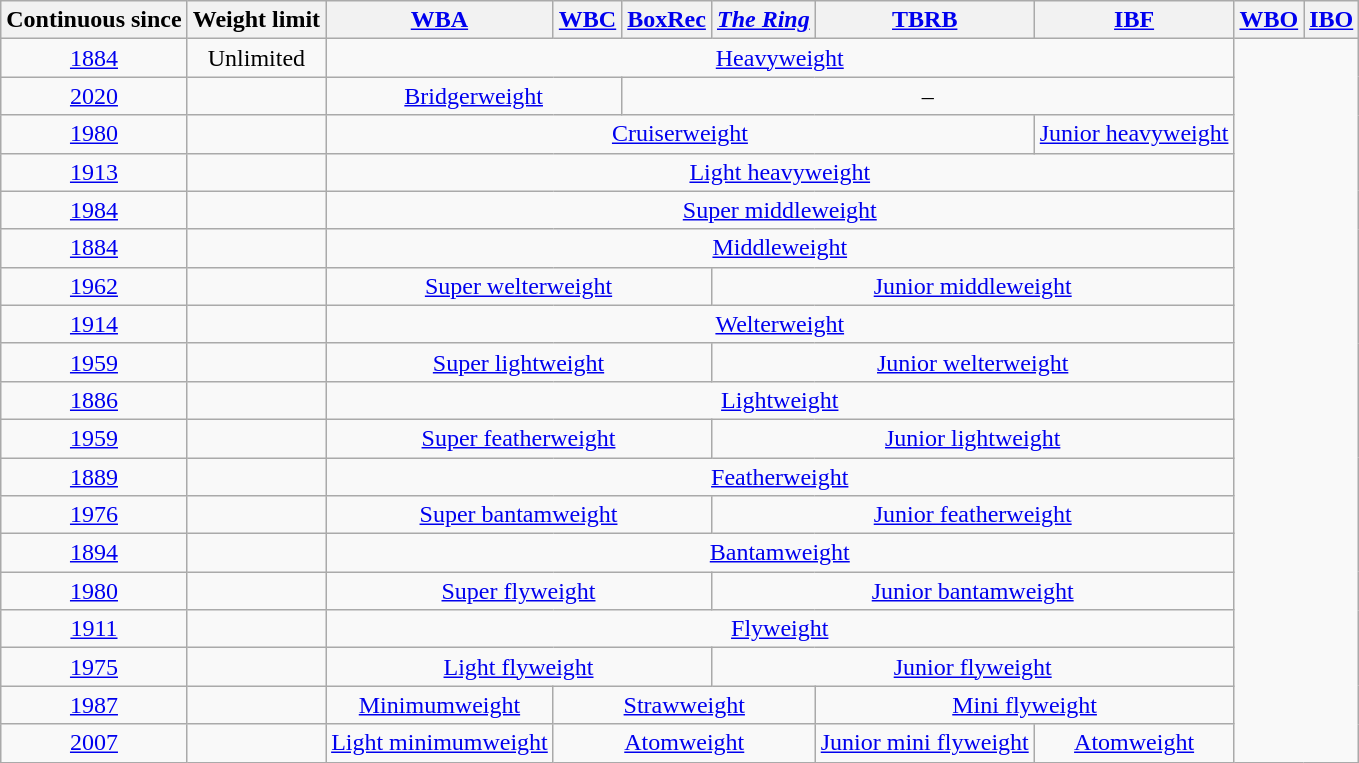<table class="wikitable sortable" style="text-align:center; font-size:100%;">
<tr>
<th scope=col data-sort-type=number>Continuous since</th>
<th scope=col>Weight limit</th>
<th scope=col><a href='#'>WBA</a></th>
<th scope=col><a href='#'>WBC</a></th>
<th scope=col><a href='#'>BoxRec</a></th>
<th scope=col><em><a href='#'>The Ring</a></em></th>
<th scope=col><a href='#'>TBRB</a></th>
<th scope=col><a href='#'>IBF</a></th>
<th scope=col><a href='#'>WBO</a></th>
<th scope=col><a href='#'>IBO</a></th>
</tr>
<tr>
<td><a href='#'>1884</a></td>
<td>Unlimited</td>
<td colspan=6><a href='#'>Heavyweight</a></td>
</tr>
<tr>
<td><a href='#'>2020</a></td>
<td></td>
<td colspan=2><a href='#'>Bridgerweight</a></td>
<td colspan=4>–</td>
</tr>
<tr>
<td><a href='#'>1980</a></td>
<td></td>
<td colspan=5><a href='#'>Cruiserweight</a></td>
<td><a href='#'>Junior heavyweight</a></td>
</tr>
<tr>
<td><a href='#'>1913</a></td>
<td></td>
<td colspan=6><a href='#'>Light heavyweight</a></td>
</tr>
<tr>
<td><a href='#'>1984</a></td>
<td></td>
<td colspan=6><a href='#'>Super middleweight</a></td>
</tr>
<tr>
<td><a href='#'>1884</a></td>
<td></td>
<td colspan=6><a href='#'>Middleweight</a></td>
</tr>
<tr>
<td><a href='#'>1962</a></td>
<td></td>
<td colspan=3><a href='#'>Super welterweight</a></td>
<td colspan=3><a href='#'>Junior middleweight</a></td>
</tr>
<tr>
<td><a href='#'>1914</a></td>
<td></td>
<td colspan=6><a href='#'>Welterweight</a></td>
</tr>
<tr>
<td><a href='#'>1959</a></td>
<td></td>
<td colspan=3><a href='#'>Super lightweight</a></td>
<td colspan=3><a href='#'>Junior welterweight</a></td>
</tr>
<tr>
<td><a href='#'>1886</a></td>
<td></td>
<td colspan=6><a href='#'>Lightweight</a></td>
</tr>
<tr>
<td><a href='#'>1959</a></td>
<td></td>
<td colspan=3><a href='#'>Super featherweight</a></td>
<td colspan=3><a href='#'>Junior lightweight</a></td>
</tr>
<tr>
<td><a href='#'>1889</a></td>
<td></td>
<td colspan=6><a href='#'>Featherweight</a></td>
</tr>
<tr>
<td><a href='#'>1976</a></td>
<td></td>
<td colspan=3><a href='#'>Super bantamweight</a></td>
<td colspan=3><a href='#'>Junior featherweight</a></td>
</tr>
<tr>
<td><a href='#'>1894</a></td>
<td></td>
<td colspan=6><a href='#'>Bantamweight</a></td>
</tr>
<tr>
<td><a href='#'>1980</a></td>
<td></td>
<td colspan=3><a href='#'>Super flyweight</a></td>
<td colspan=3><a href='#'>Junior bantamweight</a></td>
</tr>
<tr>
<td><a href='#'>1911</a></td>
<td></td>
<td colspan=6><a href='#'>Flyweight</a></td>
</tr>
<tr>
<td><a href='#'>1975</a></td>
<td></td>
<td colspan=3><a href='#'>Light flyweight</a></td>
<td colspan=3><a href='#'>Junior flyweight</a></td>
</tr>
<tr>
<td><a href='#'>1987</a></td>
<td></td>
<td><a href='#'>Minimumweight</a></td>
<td colspan=3><a href='#'>Strawweight</a></td>
<td colspan=2><a href='#'>Mini flyweight</a></td>
</tr>
<tr>
<td><a href='#'>2007</a></td>
<td></td>
<td><a href='#'>Light minimumweight</a></td>
<td colspan=3><a href='#'>Atomweight</a></td>
<td><a href='#'>Junior mini flyweight</a></td>
<td><a href='#'>Atomweight</a></td>
</tr>
</table>
